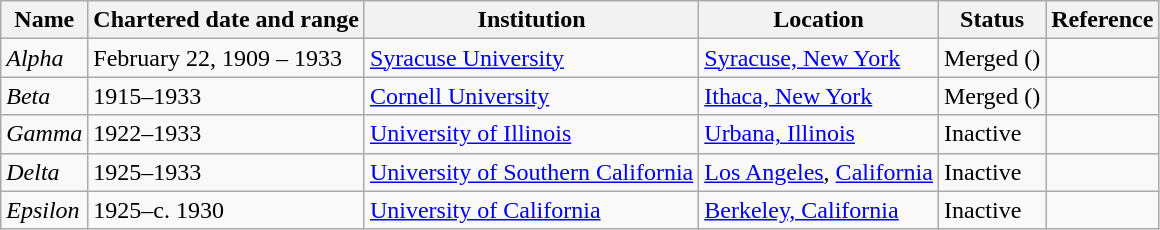<table class="wikitable sortable">
<tr>
<th>Name</th>
<th>Chartered date and range</th>
<th>Institution</th>
<th>Location</th>
<th>Status</th>
<th>Reference</th>
</tr>
<tr>
<td><em>Alpha</em></td>
<td>February 22, 1909 – 1933</td>
<td><a href='#'>Syracuse University</a></td>
<td><a href='#'>Syracuse, New York</a></td>
<td>Merged (<strong></strong>)</td>
<td></td>
</tr>
<tr>
<td><em>Beta</em></td>
<td>1915–1933</td>
<td><a href='#'>Cornell University</a></td>
<td><a href='#'>Ithaca, New York</a></td>
<td>Merged (<strong></strong>)</td>
<td></td>
</tr>
<tr>
<td><em>Gamma</em></td>
<td>1922–1933</td>
<td><a href='#'>University of Illinois</a></td>
<td><a href='#'>Urbana, Illinois</a></td>
<td>Inactive</td>
<td></td>
</tr>
<tr>
<td><em>Delta</em></td>
<td>1925–1933</td>
<td><a href='#'>University of Southern California</a></td>
<td><a href='#'>Los Angeles</a>, <a href='#'>California</a></td>
<td>Inactive</td>
<td></td>
</tr>
<tr>
<td><em>Epsilon</em></td>
<td>1925–c. 1930</td>
<td><a href='#'>University of California</a></td>
<td><a href='#'>Berkeley, California</a></td>
<td>Inactive</td>
<td></td>
</tr>
</table>
